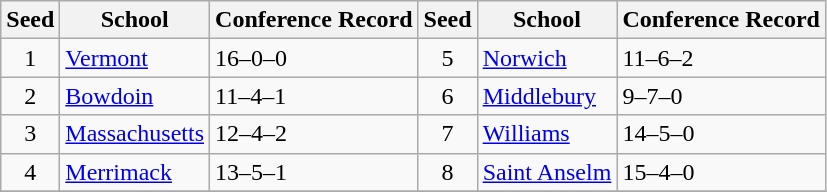<table class="wikitable">
<tr>
<th>Seed</th>
<th>School</th>
<th>Conference Record</th>
<th>Seed</th>
<th>School</th>
<th>Conference Record</th>
</tr>
<tr>
<td align=center>1</td>
<td><a href='#'>Vermont</a></td>
<td>16–0–0</td>
<td align=center>5</td>
<td><a href='#'>Norwich</a></td>
<td>11–6–2</td>
</tr>
<tr>
<td align=center>2</td>
<td><a href='#'>Bowdoin</a></td>
<td>11–4–1</td>
<td align=center>6</td>
<td><a href='#'>Middlebury</a></td>
<td>9–7–0</td>
</tr>
<tr>
<td align=center>3</td>
<td><a href='#'>Massachusetts</a></td>
<td>12–4–2</td>
<td align=center>7</td>
<td><a href='#'>Williams</a></td>
<td>14–5–0</td>
</tr>
<tr>
<td align=center>4</td>
<td><a href='#'>Merrimack</a></td>
<td>13–5–1</td>
<td align=center>8</td>
<td><a href='#'>Saint Anselm</a></td>
<td>15–4–0</td>
</tr>
<tr>
</tr>
</table>
